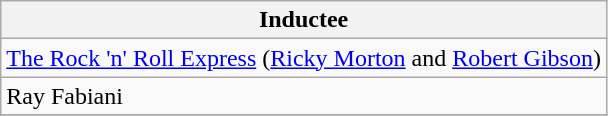<table class="wikitable">
<tr>
<th>Inductee</th>
</tr>
<tr>
<td><a href='#'>The Rock 'n' Roll Express</a> (<a href='#'>Ricky Morton</a> and <a href='#'>Robert Gibson</a>)</td>
</tr>
<tr>
<td>Ray Fabiani</td>
</tr>
<tr>
</tr>
</table>
